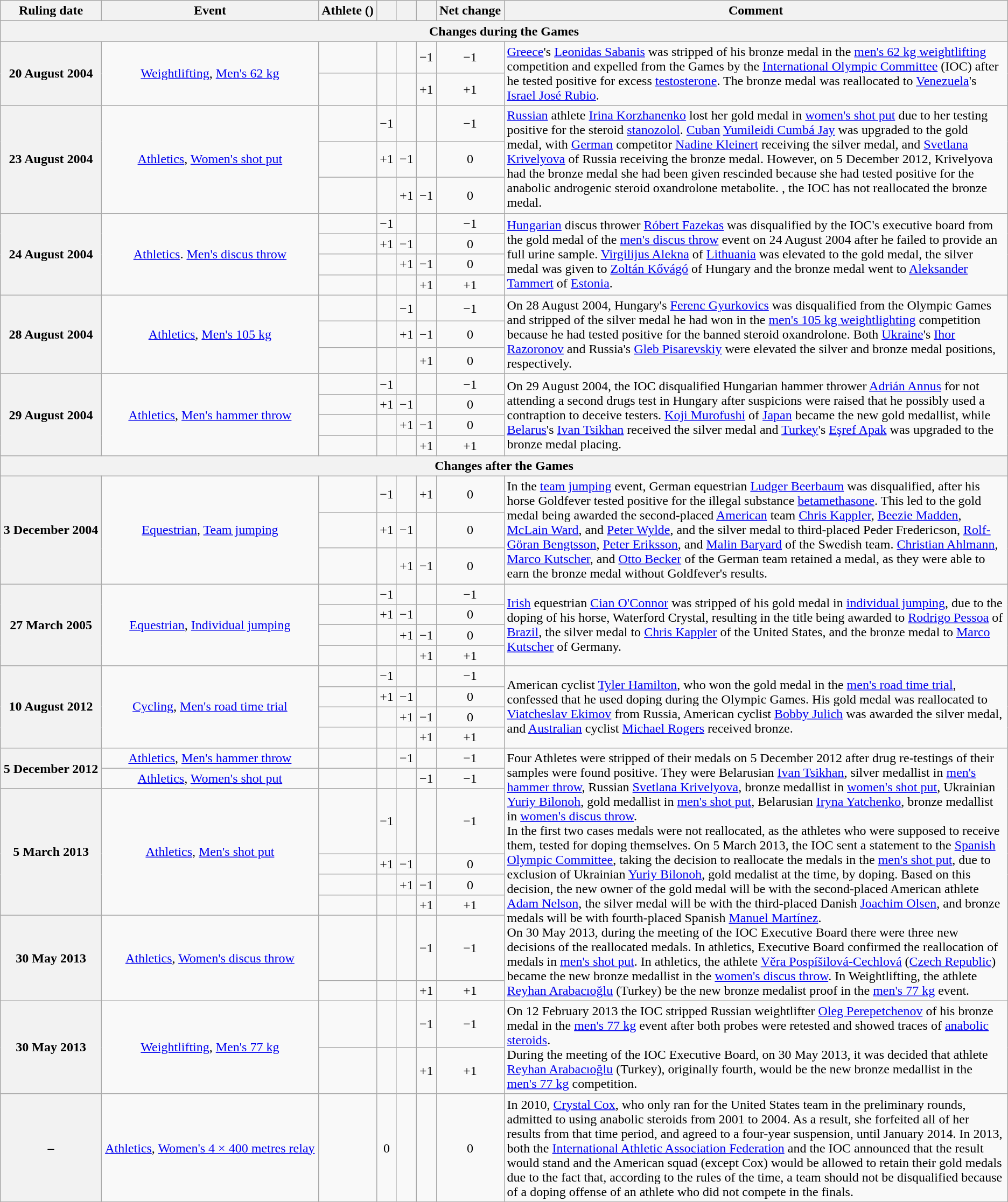<table class="wikitable" style="text-align:center;">
<tr>
<th scope="col">Ruling date</th>
<th scope="col">Event</th>
<th scope="col">Athlete ()</th>
<th scope="col"></th>
<th scope="col"></th>
<th scope="col"></th>
<th scope="col">Net change</th>
<th scope="col" style="width:50%">Comment</th>
</tr>
<tr>
<th scope="rowgroup" colspan=8>Changes during the Games</th>
</tr>
<tr>
<th scope="rowgroup" rowspan=2>20 August 2004</th>
<td rowspan=2><a href='#'>Weightlifting</a>, <a href='#'>Men's 62 kg</a></td>
<td align=left> </td>
<td></td>
<td></td>
<td>−1</td>
<td>−1</td>
<td rowspan=2 align=left><a href='#'>Greece</a>'s <a href='#'>Leonidas Sabanis</a> was stripped of his bronze medal in the <a href='#'>men's 62 kg weightlifting</a> competition and expelled from the Games by the <a href='#'>International Olympic Committee</a> (IOC) after he tested positive for excess <a href='#'>testosterone</a>. The bronze medal was reallocated to <a href='#'>Venezuela</a>'s <a href='#'>Israel José Rubio</a>.</td>
</tr>
<tr>
<td align=left></td>
<td></td>
<td></td>
<td>+1</td>
<td>+1</td>
</tr>
<tr>
<th scope="rowgroup" rowspan=3>23 August 2004</th>
<td rowspan=3><a href='#'>Athletics</a>, <a href='#'>Women's shot put</a></td>
<td align=left> </td>
<td>−1</td>
<td></td>
<td></td>
<td>−1</td>
<td rowspan=3 align=left><a href='#'>Russian</a> athlete <a href='#'>Irina Korzhanenko</a> lost her gold medal in <a href='#'>women's shot put</a> due to her testing positive for the steroid <a href='#'>stanozolol</a>. <a href='#'>Cuban</a> <a href='#'>Yumileidi Cumbá Jay</a> was upgraded to the gold medal, with <a href='#'>German</a> competitor <a href='#'>Nadine Kleinert</a> receiving the silver medal, and <a href='#'>Svetlana Krivelyova</a> of Russia receiving the bronze medal. However, on 5 December 2012, Krivelyova had the bronze medal she had been given rescinded because she had tested positive for the anabolic androgenic steroid oxandrolone metabolite. , the IOC has not reallocated the bronze medal.</td>
</tr>
<tr>
<td align=left></td>
<td>+1</td>
<td>−1</td>
<td></td>
<td>0</td>
</tr>
<tr>
<td align=left></td>
<td></td>
<td>+1</td>
<td>−1</td>
<td>0</td>
</tr>
<tr>
<th scope="rowgroup" rowspan=4>24 August 2004</th>
<td rowspan=4><a href='#'>Athletics</a>. <a href='#'>Men's discus throw</a></td>
<td align=left> </td>
<td>−1</td>
<td></td>
<td></td>
<td>−1</td>
<td rowspan=4 align=left><a href='#'>Hungarian</a> discus thrower <a href='#'>Róbert Fazekas</a> was disqualified by the IOC's executive board from the gold medal of the <a href='#'>men's discus throw</a> event on 24 August 2004 after he failed to provide an full urine sample. <a href='#'>Virgilijus Alekna</a> of <a href='#'>Lithuania</a> was elevated to the gold medal, the silver medal was given to <a href='#'>Zoltán Kővágó</a> of Hungary and the bronze medal went to <a href='#'>Aleksander Tammert</a> of <a href='#'>Estonia</a>.</td>
</tr>
<tr>
<td align=left></td>
<td>+1</td>
<td>−1</td>
<td></td>
<td>0</td>
</tr>
<tr>
<td align=left></td>
<td></td>
<td>+1</td>
<td>−1</td>
<td>0</td>
</tr>
<tr>
<td align=left></td>
<td></td>
<td></td>
<td>+1</td>
<td>+1</td>
</tr>
<tr>
<th scope="rowgroup" rowspan=3>28 August 2004</th>
<td rowspan=3><a href='#'>Athletics</a>, <a href='#'>Men's 105 kg</a></td>
<td align=left> </td>
<td></td>
<td>−1</td>
<td></td>
<td>−1</td>
<td rowspan=3 align=left>On 28 August 2004, Hungary's <a href='#'>Ferenc Gyurkovics</a> was disqualified from the Olympic Games and stripped of the silver medal he had won in the <a href='#'>men's 105 kg weightlighting</a> competition because he had tested positive for the banned steroid oxandrolone. Both <a href='#'>Ukraine</a>'s <a href='#'>Ihor Razoronov</a> and Russia's <a href='#'>Gleb Pisarevskiy</a> were elevated the silver and bronze medal positions, respectively.</td>
</tr>
<tr>
<td align=left></td>
<td></td>
<td>+1</td>
<td>−1</td>
<td>0</td>
</tr>
<tr>
<td align=left></td>
<td></td>
<td></td>
<td>+1</td>
<td>0</td>
</tr>
<tr>
<th scope="rowgroup" rowspan=4>29 August 2004</th>
<td rowspan=4><a href='#'>Athletics</a>, <a href='#'>Men's hammer throw</a></td>
<td align=left> </td>
<td>−1</td>
<td></td>
<td></td>
<td>−1</td>
<td rowspan=4 align=left>On 29 August 2004, the IOC disqualified Hungarian hammer thrower <a href='#'>Adrián Annus</a> for not attending a second drugs test in Hungary after suspicions were raised that he possibly used a contraption to deceive testers. <a href='#'>Koji Murofushi</a> of <a href='#'>Japan</a> became the new gold medallist, while <a href='#'>Belarus</a>'s <a href='#'>Ivan Tsikhan</a> received the silver medal and <a href='#'>Turkey</a>'s <a href='#'>Eşref Apak</a> was upgraded to the bronze medal placing.</td>
</tr>
<tr>
<td align=left></td>
<td>+1</td>
<td>−1</td>
<td></td>
<td>0</td>
</tr>
<tr>
<td align=left></td>
<td></td>
<td>+1</td>
<td>−1</td>
<td>0</td>
</tr>
<tr>
<td align=left></td>
<td></td>
<td></td>
<td>+1</td>
<td>+1</td>
</tr>
<tr>
<th scope="rowgroup" colspan=8>Changes after the Games</th>
</tr>
<tr>
<th scope="rowgroup" rowspan=3>3 December 2004</th>
<td rowspan=3><a href='#'>Equestrian</a>, <a href='#'>Team jumping</a></td>
<td align=left> </td>
<td>−1</td>
<td></td>
<td>+1</td>
<td>0</td>
<td rowspan=3 align=left>In the <a href='#'>team jumping</a> event, German equestrian <a href='#'>Ludger Beerbaum</a> was disqualified, after his horse Goldfever tested positive for the illegal substance <a href='#'>betamethasone</a>. This led to the gold medal being awarded the second-placed <a href='#'>American</a> team <a href='#'>Chris Kappler</a>, <a href='#'>Beezie Madden</a>, <a href='#'>McLain Ward</a>, and <a href='#'>Peter Wylde</a>, and the silver medal to third-placed Peder Fredericson, <a href='#'>Rolf-Göran Bengtsson</a>, <a href='#'>Peter Eriksson</a>, and <a href='#'>Malin Baryard</a> of the Swedish team. <a href='#'>Christian Ahlmann</a>, <a href='#'>Marco Kutscher</a>, and <a href='#'>Otto Becker</a> of the German team retained a medal, as they were able to earn the bronze medal without Goldfever's results.</td>
</tr>
<tr>
<td align=left></td>
<td>+1</td>
<td>−1</td>
<td></td>
<td>0</td>
</tr>
<tr>
<td align=left></td>
<td></td>
<td>+1</td>
<td>−1</td>
<td>0</td>
</tr>
<tr>
<th scope="rowgroup" rowspan=4>27 March 2005</th>
<td rowspan=4><a href='#'>Equestrian</a>, <a href='#'>Individual jumping</a></td>
<td align=left> </td>
<td>−1</td>
<td></td>
<td></td>
<td>−1</td>
<td rowspan=4 align=left><a href='#'>Irish</a> equestrian <a href='#'>Cian O'Connor</a> was stripped of his gold medal in <a href='#'>individual jumping</a>, due to the doping of his horse, Waterford Crystal, resulting in the title being awarded to <a href='#'>Rodrigo Pessoa</a> of <a href='#'>Brazil</a>, the silver medal to <a href='#'>Chris Kappler</a> of the United States, and the bronze medal to <a href='#'>Marco Kutscher</a> of Germany.</td>
</tr>
<tr>
<td align=left></td>
<td>+1</td>
<td>−1</td>
<td></td>
<td>0</td>
</tr>
<tr>
<td align=left></td>
<td></td>
<td>+1</td>
<td>−1</td>
<td>0</td>
</tr>
<tr>
<td align=left></td>
<td></td>
<td></td>
<td>+1</td>
<td>+1</td>
</tr>
<tr>
<th scope="rowgroup" rowspan=4>10 August 2012</th>
<td rowspan=4><a href='#'>Cycling</a>, <a href='#'>Men's road time trial</a></td>
<td align=left> </td>
<td>−1</td>
<td></td>
<td></td>
<td>−1</td>
<td rowspan=4 align=left>American cyclist <a href='#'>Tyler Hamilton</a>, who won the gold medal in the <a href='#'>men's road time trial</a>, confessed that he used doping during the Olympic Games. His gold medal was reallocated to <a href='#'>Viatcheslav Ekimov</a> from Russia, American cyclist <a href='#'>Bobby Julich</a> was awarded the silver medal, and <a href='#'>Australian</a> cyclist <a href='#'>Michael Rogers</a> received bronze.</td>
</tr>
<tr>
<td align=left></td>
<td>+1</td>
<td>−1</td>
<td></td>
<td>0</td>
</tr>
<tr>
<td align=left></td>
<td></td>
<td>+1</td>
<td>−1</td>
<td>0</td>
</tr>
<tr>
<td align=left></td>
<td></td>
<td></td>
<td>+1</td>
<td>+1</td>
</tr>
<tr>
<th scope="rowgroup" rowspan=2>5 December 2012</th>
<td rowspan=1><a href='#'>Athletics</a>, <a href='#'>Men's hammer throw</a></td>
<td align=left> </td>
<td></td>
<td>−1</td>
<td></td>
<td>−1</td>
<td rowspan=8 align=left>Four Athletes were stripped of their medals on 5 December 2012 after drug re-testings of their samples were found positive. They were Belarusian <a href='#'>Ivan Tsikhan</a>, silver medallist in <a href='#'>men's hammer throw</a>, Russian <a href='#'>Svetlana Krivelyova</a>, bronze medallist in <a href='#'>women's shot put</a>, Ukrainian <a href='#'>Yuriy Bilonoh</a>, gold medallist in <a href='#'>men's shot put</a>, Belarusian <a href='#'>Iryna Yatchenko</a>, bronze medallist in <a href='#'>women's discus throw</a>.<br>In the first two cases medals were not reallocated, as the athletes who were supposed to receive them, tested for doping themselves. On 5 March 2013, the IOC sent a statement to the <a href='#'>Spanish Olympic Committee</a>, taking the decision to reallocate the medals in the <a href='#'>men's shot put</a>, due to exclusion of Ukrainian <a href='#'>Yuriy Bilonoh</a>, gold medalist at the time, by doping. Based on this decision, the new owner of the gold medal will be with the second-placed American athlete <a href='#'>Adam Nelson</a>, the silver medal will be with the third-placed Danish <a href='#'>Joachim Olsen</a>, and bronze medals will be with fourth-placed Spanish <a href='#'>Manuel Martínez</a>.<br>On 30 May 2013, during the meeting of the IOC Executive Board there were three new decisions of the reallocated medals. In athletics, Executive Board confirmed the reallocation of medals in <a href='#'>men's shot put</a>. In athletics, the athlete <a href='#'>Věra Pospíšilová-Cechlová</a> (<a href='#'>Czech Republic</a>) became the new bronze medallist in the <a href='#'>women's discus throw</a>. In Weightlifting, the athlete <a href='#'>Reyhan Arabacıoğlu</a> (Turkey) be the new bronze medalist proof in the <a href='#'>men's 77 kg</a> event.</td>
</tr>
<tr>
<td rowspan=1><a href='#'>Athletics</a>, <a href='#'>Women's shot put</a></td>
<td align=left> </td>
<td></td>
<td></td>
<td>−1</td>
<td>−1</td>
</tr>
<tr>
<th scope="rowgroup" rowspan=4>5 March 2013</th>
<td rowspan=4><a href='#'>Athletics</a>, <a href='#'>Men's shot put</a></td>
<td align=left> </td>
<td>−1</td>
<td></td>
<td></td>
<td>−1</td>
</tr>
<tr>
<td align=left></td>
<td>+1</td>
<td>−1</td>
<td></td>
<td>0</td>
</tr>
<tr>
<td align=left></td>
<td></td>
<td>+1</td>
<td>−1</td>
<td>0</td>
</tr>
<tr>
<td align=left></td>
<td></td>
<td></td>
<td>+1</td>
<td>+1</td>
</tr>
<tr>
<th scope="rowgroup" rowspan=2>30 May 2013</th>
<td rowspan=2><a href='#'>Athletics</a>, <a href='#'>Women's discus throw</a></td>
<td align=left> </td>
<td></td>
<td></td>
<td>−1</td>
<td>−1</td>
</tr>
<tr>
<td align=left></td>
<td></td>
<td></td>
<td>+1</td>
<td>+1</td>
</tr>
<tr>
<th scope="rowgroup" rowspan=2>30 May 2013</th>
<td rowspan=2><a href='#'>Weightlifting</a>, <a href='#'>Men's 77 kg</a></td>
<td align=left> </td>
<td></td>
<td></td>
<td>−1</td>
<td>−1</td>
<td rowspan=2 align=left>On 12 February 2013 the IOC stripped Russian weightlifter <a href='#'>Oleg Perepetchenov</a> of his bronze medal in the <a href='#'>men's 77 kg</a> event after both probes were retested and showed traces of <a href='#'>anabolic steroids</a>.<br>During the meeting of the IOC Executive Board, on 30 May 2013, it was decided that athlete <a href='#'>Reyhan Arabacıoğlu</a> (Turkey), originally fourth, would be the new bronze medallist in the <a href='#'>men's 77 kg</a> competition.</td>
</tr>
<tr>
<td align=left></td>
<td></td>
<td></td>
<td>+1</td>
<td>+1</td>
</tr>
<tr>
<th scope="rowgroup">–</th>
<td><a href='#'>Athletics</a>, <a href='#'>Women's 4 × 400 metres relay</a></td>
<td align=left> </td>
<td>0</td>
<td></td>
<td></td>
<td>0</td>
<td align=left>In 2010, <a href='#'>Crystal Cox</a>, who only ran for the United States team in the preliminary rounds, admitted to using anabolic steroids from 2001 to 2004. As a result, she forfeited all of her results from that time period, and agreed to a four-year suspension, until January 2014. In 2013, both the <a href='#'>International Athletic Association Federation</a> and the IOC announced that the result would stand and the American squad (except Cox) would be allowed to retain their gold medals due to the fact that, according to the rules of the time, a team should not be disqualified because of a doping offense of an athlete who did not compete in the finals.</td>
</tr>
</table>
